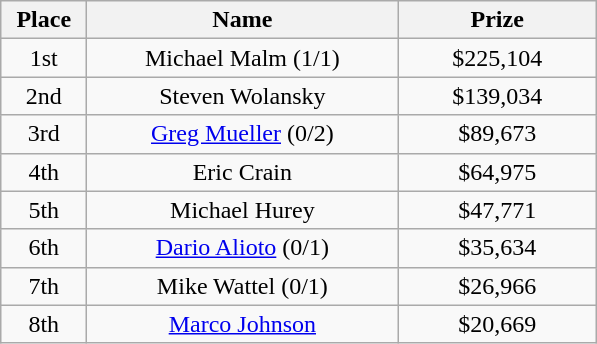<table class="wikitable">
<tr>
<th width="50">Place</th>
<th width="200">Name</th>
<th width="125">Prize</th>
</tr>
<tr>
<td align = "center">1st</td>
<td align = "center">Michael Malm (1/1)</td>
<td align = "center">$225,104</td>
</tr>
<tr>
<td align = "center">2nd</td>
<td align = "center">Steven Wolansky</td>
<td align = "center">$139,034</td>
</tr>
<tr>
<td align = "center">3rd</td>
<td align = "center"><a href='#'>Greg Mueller</a> (0/2)</td>
<td align = "center">$89,673</td>
</tr>
<tr>
<td align = "center">4th</td>
<td align = "center">Eric Crain</td>
<td align = "center">$64,975</td>
</tr>
<tr>
<td align = "center">5th</td>
<td align = "center">Michael Hurey</td>
<td align = "center">$47,771</td>
</tr>
<tr>
<td align = "center">6th</td>
<td align = "center"><a href='#'>Dario Alioto</a> (0/1)</td>
<td align = "center">$35,634</td>
</tr>
<tr>
<td align = "center">7th</td>
<td align = "center">Mike Wattel (0/1)</td>
<td align = "center">$26,966</td>
</tr>
<tr>
<td align = "center">8th</td>
<td align = "center"><a href='#'>Marco Johnson</a></td>
<td align = "center">$20,669</td>
</tr>
</table>
